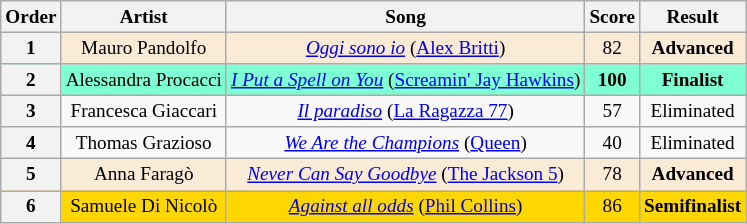<table class="wikitable sortable" style="text-align:center; font-size:80%">
<tr>
<th>Order</th>
<th>Artist</th>
<th>Song</th>
<th>Score</th>
<th>Result</th>
</tr>
<tr bgcolor=#FAEBD7>
<th scope=col>1</th>
<td>Mauro Pandolfo</td>
<td><em><a href='#'>Oggi sono io</a></em> (<a href='#'>Alex Britti</a>)</td>
<td>82</td>
<td><strong>Advanced</strong></td>
</tr>
<tr bgcolor=aquamarine>
<th scope=col>2</th>
<td>Alessandra Procacci</td>
<td><em><a href='#'>I Put a Spell on You</a></em> (<a href='#'>Screamin' Jay Hawkins</a>)</td>
<td><strong>100</strong></td>
<td><strong>Finalist</strong></td>
</tr>
<tr>
<th scope=col>3</th>
<td>Francesca Giaccari</td>
<td><em><a href='#'>Il paradiso</a></em> (<a href='#'>La Ragazza 77</a>)</td>
<td>57</td>
<td>Eliminated</td>
</tr>
<tr>
<th scope=col>4</th>
<td>Thomas Grazioso</td>
<td><em><a href='#'>We Are the Champions</a></em> (<a href='#'>Queen</a>)</td>
<td>40</td>
<td>Eliminated</td>
</tr>
<tr bgcolor=#FAEBD7>
<th scope=col>5</th>
<td>Anna Faragò</td>
<td><em><a href='#'>Never Can Say Goodbye</a></em> (<a href='#'>The Jackson 5</a>)</td>
<td>78</td>
<td><strong>Advanced</strong></td>
</tr>
<tr bgcolor=gold>
<th scope=col>6</th>
<td>Samuele Di Nicolò</td>
<td><em><a href='#'>Against all odds</a></em> (<a href='#'>Phil Collins</a>)</td>
<td>86</td>
<td><strong>Semifinalist</strong></td>
</tr>
</table>
